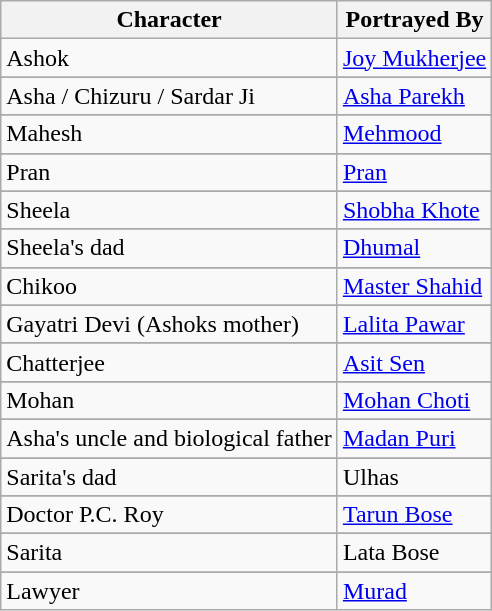<table class="wikitable">
<tr>
<th Rowspan=1>Character</th>
<th colspan="2">Portrayed By</th>
</tr>
<tr>
<td>Ashok</td>
<td><a href='#'>Joy Mukherjee</a></td>
</tr>
<tr>
</tr>
<tr>
<td>Asha / Chizuru / Sardar Ji</td>
<td><a href='#'>Asha Parekh</a></td>
</tr>
<tr>
</tr>
<tr>
<td>Mahesh</td>
<td><a href='#'>Mehmood</a></td>
</tr>
<tr>
</tr>
<tr>
<td>Pran</td>
<td><a href='#'>Pran</a></td>
</tr>
<tr>
</tr>
<tr>
<td>Sheela</td>
<td><a href='#'>Shobha Khote</a></td>
</tr>
<tr>
</tr>
<tr>
<td>Sheela's dad</td>
<td><a href='#'>Dhumal</a></td>
</tr>
<tr>
</tr>
<tr>
<td>Chikoo</td>
<td><a href='#'>Master Shahid</a></td>
</tr>
<tr>
</tr>
<tr>
<td>Gayatri Devi (Ashoks mother)</td>
<td><a href='#'>Lalita Pawar</a></td>
</tr>
<tr>
</tr>
<tr>
<td>Chatterjee</td>
<td><a href='#'>Asit Sen</a></td>
</tr>
<tr>
</tr>
<tr>
<td>Mohan</td>
<td><a href='#'>Mohan Choti</a></td>
</tr>
<tr>
</tr>
<tr>
<td>Asha's uncle and biological father</td>
<td><a href='#'>Madan Puri</a></td>
</tr>
<tr>
</tr>
<tr>
<td>Sarita's dad</td>
<td>Ulhas</td>
</tr>
<tr>
</tr>
<tr>
<td>Doctor P.C. Roy</td>
<td><a href='#'>Tarun Bose</a></td>
</tr>
<tr>
</tr>
<tr>
<td>Sarita</td>
<td>Lata Bose</td>
</tr>
<tr>
</tr>
<tr>
<td>Lawyer</td>
<td><a href='#'>Murad</a></td>
</tr>
</table>
